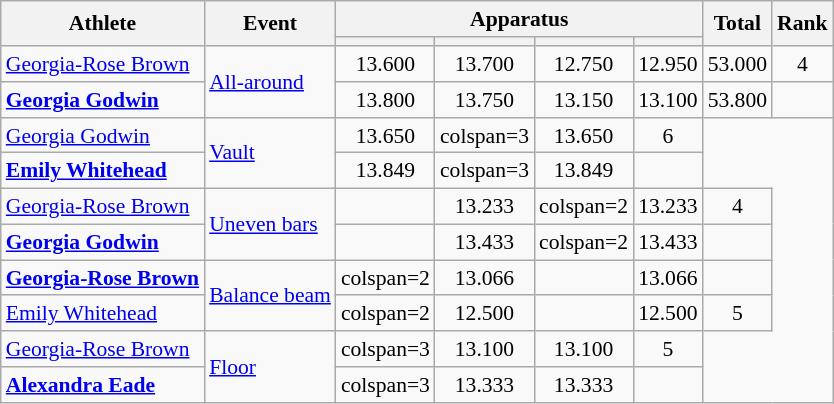<table class=wikitable style=font-size:90%;text-align:center>
<tr>
<th rowspan=2>Athlete</th>
<th rowspan=2>Event</th>
<th colspan=4>Apparatus</th>
<th rowspan=2>Total</th>
<th rowspan=2>Rank</th>
</tr>
<tr style=font-size:95%>
<th></th>
<th></th>
<th></th>
<th></th>
</tr>
<tr>
<td align=left><a href='#'>Georgia-Rose Brown</a></td>
<td align=left rowspan=2><a href='#'>All-around</a></td>
<td>13.600</td>
<td>13.700</td>
<td>12.750</td>
<td>12.950</td>
<td>53.000</td>
<td>4</td>
</tr>
<tr>
<td align=left><strong><a href='#'>Georgia Godwin</a></strong></td>
<td>13.800</td>
<td>13.750</td>
<td>13.150</td>
<td>13.100</td>
<td>53.800</td>
<td></td>
</tr>
<tr>
<td align=left><a href='#'>Georgia Godwin</a></td>
<td align=left rowspan=2><a href='#'>Vault</a></td>
<td>13.650</td>
<td>colspan=3 </td>
<td>13.650</td>
<td>6</td>
</tr>
<tr>
<td align=left><strong><a href='#'>Emily Whitehead</a></strong></td>
<td>13.849</td>
<td>colspan=3 </td>
<td>13.849</td>
<td></td>
</tr>
<tr>
<td align=left><a href='#'>Georgia-Rose Brown</a></td>
<td align=left rowspan=2><a href='#'>Uneven bars</a></td>
<td></td>
<td>13.233</td>
<td>colspan=2 </td>
<td>13.233</td>
<td>4</td>
</tr>
<tr>
<td align=left><strong><a href='#'>Georgia Godwin</a></strong></td>
<td></td>
<td>13.433</td>
<td>colspan=2 </td>
<td>13.433</td>
<td></td>
</tr>
<tr>
<td align=left><strong><a href='#'>Georgia-Rose Brown</a></strong></td>
<td align=left rowspan=2><a href='#'>Balance beam</a></td>
<td>colspan=2 </td>
<td>13.066</td>
<td></td>
<td>13.066</td>
<td></td>
</tr>
<tr>
<td align=left><a href='#'>Emily Whitehead</a></td>
<td>colspan=2 </td>
<td>12.500</td>
<td></td>
<td>12.500</td>
<td>5</td>
</tr>
<tr>
<td align=left><a href='#'>Georgia-Rose Brown</a></td>
<td align=left rowspan=2><a href='#'>Floor</a></td>
<td>colspan=3 </td>
<td>13.100</td>
<td>13.100</td>
<td>5</td>
</tr>
<tr>
<td align=left><strong><a href='#'>Alexandra Eade</a></strong></td>
<td>colspan=3 </td>
<td>13.333</td>
<td>13.333</td>
<td></td>
</tr>
</table>
